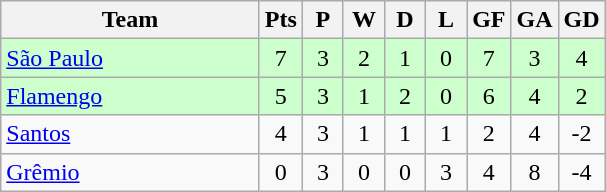<table class="wikitable" style="text-align: center;">
<tr>
<th width="165">Team</th>
<th width="20">Pts</th>
<th width="20">P</th>
<th width="20">W</th>
<th width="20">D</th>
<th width="20">L</th>
<th width="20">GF</th>
<th width="20">GA</th>
<th width="20">GD</th>
</tr>
<tr bgcolor=ccffcc>
<td style="text-align:left;"> <a href='#'>São Paulo</a></td>
<td>7</td>
<td>3</td>
<td>2</td>
<td>1</td>
<td>0</td>
<td>7</td>
<td>3</td>
<td>4</td>
</tr>
<tr bgcolor=ccffcc>
<td style="text-align:left;"> <a href='#'>Flamengo</a></td>
<td>5</td>
<td>3</td>
<td>1</td>
<td>2</td>
<td>0</td>
<td>6</td>
<td>4</td>
<td>2</td>
</tr>
<tr>
<td style="text-align:left;"> <a href='#'>Santos</a></td>
<td>4</td>
<td>3</td>
<td>1</td>
<td>1</td>
<td>1</td>
<td>2</td>
<td>4</td>
<td>-2</td>
</tr>
<tr>
<td style="text-align:left;"> <a href='#'>Grêmio</a></td>
<td>0</td>
<td>3</td>
<td>0</td>
<td>0</td>
<td>3</td>
<td>4</td>
<td>8</td>
<td>-4</td>
</tr>
</table>
